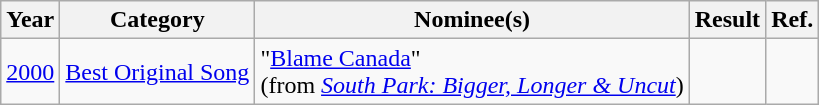<table class="wikitable">
<tr>
<th>Year</th>
<th>Category</th>
<th>Nominee(s)</th>
<th>Result</th>
<th>Ref.</th>
</tr>
<tr>
<td><a href='#'>2000</a></td>
<td><a href='#'>Best Original Song</a></td>
<td>"<a href='#'>Blame Canada</a>"<br>(from <em><a href='#'>South Park: Bigger, Longer & Uncut</a></em>)</td>
<td></td>
<td></td>
</tr>
</table>
